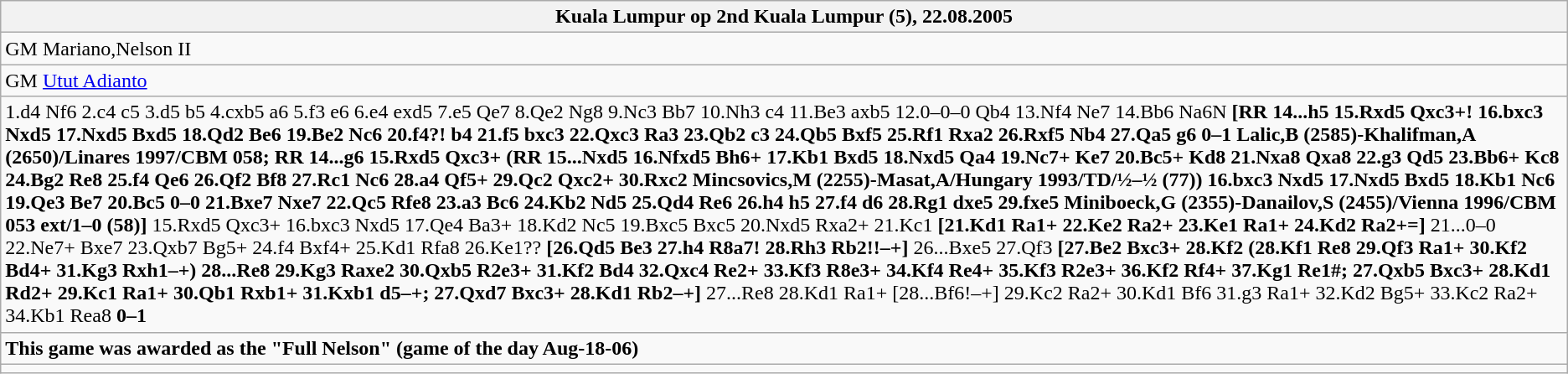<table class="wikitable">
<tr>
<th><strong>Kuala Lumpur op 2nd Kuala Lumpur (5), 22.08.2005</strong></th>
</tr>
<tr>
<td>GM Mariano,Nelson II</td>
</tr>
<tr>
<td>GM <a href='#'>Utut Adianto</a></td>
</tr>
<tr>
<td>1.d4 Nf6 2.c4 c5 3.d5 b5 4.cxb5 a6 5.f3 e6 6.e4 exd5 7.e5 Qe7 8.Qe2 Ng8 9.Nc3 Bb7 10.Nh3 c4 11.Be3 axb5 12.0–0–0 Qb4 13.Nf4 Ne7 14.Bb6 Na6N <strong>[RR 14...h5 15.Rxd5 Qxc3+! 16.bxc3 Nxd5 17.Nxd5 Bxd5 18.Qd2 Be6 19.Be2 Nc6 20.f4?! b4 21.f5 bxc3 22.Qxc3 Ra3 23.Qb2 c3 24.Qb5 Bxf5 25.Rf1 Rxa2 26.Rxf5 Nb4 27.Qa5 g6 0–1 Lalic,B (2585)-Khalifman,A (2650)/Linares 1997/CBM 058; RR 14...g6 15.Rxd5 Qxc3+ (RR 15...Nxd5 16.Nfxd5 Bh6+ 17.Kb1 Bxd5 18.Nxd5 Qa4 19.Nc7+ Ke7 20.Bc5+ Kd8 21.Nxa8 Qxa8 22.g3 Qd5 23.Bb6+ Kc8 24.Bg2 Re8 25.f4 Qe6 26.Qf2 Bf8 27.Rc1 Nc6 28.a4 Qf5+ 29.Qc2 Qxc2+ 30.Rxc2 Mincsovics,M (2255)-Masat,A/Hungary 1993/TD/½–½ (77)) 16.bxc3 Nxd5 17.Nxd5 Bxd5 18.Kb1 Nc6 19.Qe3 Be7 20.Bc5 0–0 21.Bxe7 Nxe7 22.Qc5 Rfe8 23.a3 Bc6 24.Kb2 Nd5 25.Qd4 Re6 26.h4 h5 27.f4 d6 28.Rg1 dxe5 29.fxe5 Miniboeck,G (2355)-Danailov,S (2455)/Vienna 1996/CBM 053 ext/1–0 (58)]</strong> 15.Rxd5 Qxc3+ 16.bxc3 Nxd5 17.Qe4 Ba3+ 18.Kd2 Nc5 19.Bxc5 Bxc5 20.Nxd5 Rxa2+ 21.Kc1 <strong>[21.Kd1 Ra1+ 22.Ke2 Ra2+ 23.Ke1 Ra1+ 24.Kd2 Ra2+=]</strong> 21...0–0 22.Ne7+ Bxe7 23.Qxb7 Bg5+ 24.f4 Bxf4+ 25.Kd1 Rfa8 26.Ke1?? <strong>[26.Qd5 Be3 27.h4 R8a7! 28.Rh3 Rb2!!–+]</strong> 26...Bxe5 27.Qf3 <strong>[27.Be2 Bxc3+ 28.Kf2 (28.Kf1 Re8 29.Qf3 Ra1+ 30.Kf2 Bd4+ 31.Kg3 Rxh1–+) 28...Re8 29.Kg3 Raxe2 30.Qxb5 R2e3+ 31.Kf2 Bd4 32.Qxc4 Re2+ 33.Kf3 R8e3+ 34.Kf4 Re4+ 35.Kf3 R2e3+ 36.Kf2 Rf4+ 37.Kg1 Re1#; 27.Qxb5 Bxc3+ 28.Kd1 Rd2+ 29.Kc1 Ra1+ 30.Qb1 Rxb1+ 31.Kxb1 d5–+; 27.Qxd7 Bxc3+ 28.Kd1 Rb2–+]</strong> 27...Re8 28.Kd1 Ra1+ [28...Bf6!–+] 29.Kc2 Ra2+ 30.Kd1 Bf6 31.g3 Ra1+ 32.Kd2 Bg5+ 33.Kc2 Ra2+ 34.Kb1 Rea8 <strong>0–1</strong></td>
</tr>
<tr>
<td><strong>This game was awarded as the "Full Nelson" (game of the day Aug-18-06)</strong></td>
</tr>
<tr>
<td></td>
</tr>
</table>
